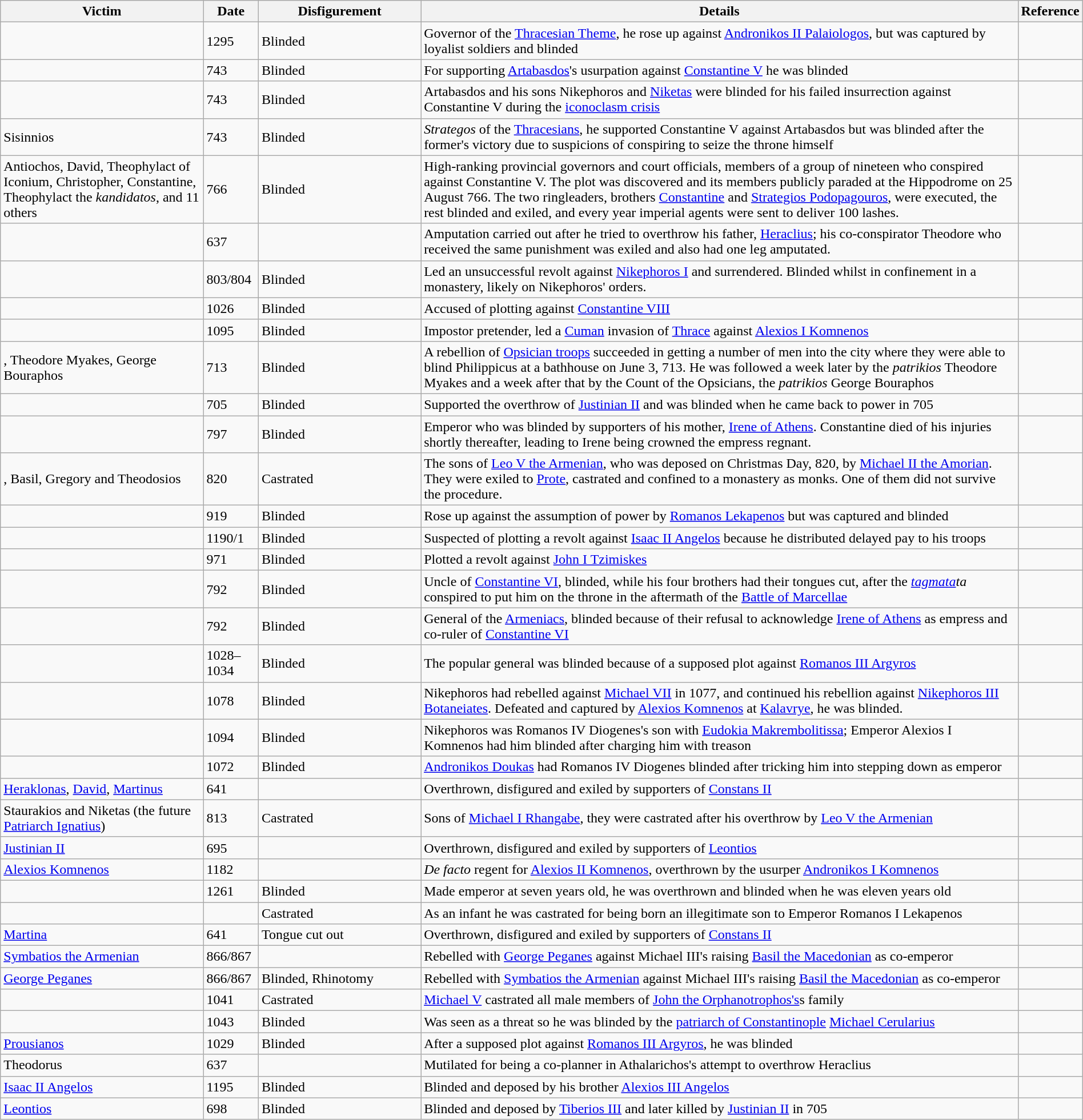<table class="wikitable sortable" width="100%">
<tr>
<th>Victim</th>
<th>Date</th>
<th width=15%>Disfigurement</th>
<th class=unsortable>Details</th>
<th class=unsortable>Reference</th>
</tr>
<tr>
<td></td>
<td>1295</td>
<td>Blinded</td>
<td>Governor of the <a href='#'>Thracesian Theme</a>, he rose up against <a href='#'>Andronikos II Palaiologos</a>, but was captured by loyalist soldiers and blinded</td>
<td></td>
</tr>
<tr>
<td></td>
<td>743</td>
<td>Blinded</td>
<td>For supporting <a href='#'>Artabasdos</a>'s usurpation against <a href='#'>Constantine V</a> he was blinded</td>
<td></td>
</tr>
<tr>
<td></td>
<td>743</td>
<td>Blinded</td>
<td>Artabasdos and his sons Nikephoros and <a href='#'>Niketas</a> were blinded for his failed insurrection against Constantine V during the <a href='#'>iconoclasm crisis</a></td>
<td></td>
</tr>
<tr>
<td>Sisinnios</td>
<td>743</td>
<td>Blinded</td>
<td><em>Strategos</em> of the <a href='#'>Thracesians</a>, he supported Constantine V against Artabasdos but was blinded after the former's victory due to suspicions of conspiring to seize the throne himself</td>
<td></td>
</tr>
<tr>
<td>Antiochos, David, Theophylact of Iconium, Christopher, Constantine, Theophylact the <em>kandidatos</em>, and 11 others</td>
<td>766</td>
<td>Blinded</td>
<td>High-ranking provincial governors and court officials, members of a group of nineteen who conspired against Constantine V. The plot was discovered and its members publicly paraded at the Hippodrome on 25 August 766. The two ringleaders, brothers <a href='#'>Constantine</a> and <a href='#'>Strategios Podopagouros</a>, were executed, the rest blinded and exiled, and every year imperial agents were sent to deliver 100 lashes.</td>
<td></td>
</tr>
<tr>
<td></td>
<td>637</td>
<td></td>
<td>Amputation carried out after he tried to overthrow his father, <a href='#'>Heraclius</a>; his co-conspirator Theodore who received the same punishment was exiled and also had one leg amputated.</td>
<td></td>
</tr>
<tr>
<td></td>
<td>803/804</td>
<td>Blinded</td>
<td>Led an unsuccessful revolt against <a href='#'>Nikephoros I</a> and surrendered. Blinded whilst in confinement in a monastery, likely on Nikephoros' orders.</td>
<td></td>
</tr>
<tr>
<td></td>
<td>1026</td>
<td>Blinded</td>
<td>Accused of plotting against <a href='#'>Constantine VIII</a></td>
<td></td>
</tr>
<tr>
<td></td>
<td>1095</td>
<td>Blinded</td>
<td>Impostor pretender, led a <a href='#'>Cuman</a> invasion of <a href='#'>Thrace</a> against <a href='#'>Alexios I Komnenos</a></td>
<td></td>
</tr>
<tr>
<td>, Theodore Myakes, George Bouraphos</td>
<td>713</td>
<td>Blinded</td>
<td>A rebellion of <a href='#'>Opsician troops</a> succeeded in getting a number of men into the city where they were able to blind Philippicus at a bathhouse on June 3, 713. He was followed a week later by the <em>patrikios</em> Theodore Myakes and a week after that by the Count of the Opsicians, the <em>patrikios</em> George Bouraphos</td>
<td></td>
</tr>
<tr>
<td></td>
<td>705</td>
<td>Blinded</td>
<td>Supported the overthrow of <a href='#'>Justinian II</a> and was blinded when he came back to power in 705</td>
<td></td>
</tr>
<tr>
<td></td>
<td>797</td>
<td>Blinded</td>
<td>Emperor who was blinded by supporters of his mother, <a href='#'>Irene of Athens</a>. Constantine died of his injuries shortly thereafter, leading to Irene being crowned the empress regnant.</td>
<td></td>
</tr>
<tr>
<td>, Basil, Gregory and Theodosios</td>
<td>820</td>
<td>Castrated</td>
<td>The sons of <a href='#'>Leo V the Armenian</a>, who was deposed on Christmas Day, 820, by <a href='#'>Michael II the Amorian</a>. They were exiled to <a href='#'>Prote</a>, castrated and confined to a monastery as monks. One of them did not survive the procedure.</td>
<td></td>
</tr>
<tr>
<td></td>
<td>919</td>
<td>Blinded</td>
<td>Rose up against the assumption of power by <a href='#'>Romanos Lekapenos</a> but was captured and blinded</td>
<td></td>
</tr>
<tr>
<td></td>
<td>1190/1</td>
<td>Blinded</td>
<td>Suspected of plotting a revolt against <a href='#'>Isaac II Angelos</a> because he distributed delayed pay to his troops</td>
<td></td>
</tr>
<tr>
<td></td>
<td>971</td>
<td>Blinded</td>
<td>Plotted a revolt against <a href='#'>John I Tzimiskes</a></td>
<td></td>
</tr>
<tr>
<td></td>
<td>792</td>
<td>Blinded</td>
<td>Uncle of <a href='#'>Constantine VI</a>, blinded, while his four brothers had their tongues cut, after the <em><a href='#'>tagmata</a>ta</em> conspired to put him on the throne in the aftermath of the <a href='#'>Battle of Marcellae</a></td>
<td></td>
</tr>
<tr>
<td></td>
<td>792</td>
<td>Blinded</td>
<td>General of the <a href='#'>Armeniacs</a>, blinded because of their refusal to acknowledge <a href='#'>Irene of Athens</a> as empress and co-ruler of <a href='#'>Constantine VI</a></td>
<td></td>
</tr>
<tr>
<td></td>
<td>1028–1034</td>
<td>Blinded</td>
<td>The popular general was blinded because of a supposed plot against <a href='#'>Romanos III Argyros</a></td>
<td></td>
</tr>
<tr>
<td></td>
<td>1078</td>
<td>Blinded</td>
<td>Nikephoros had rebelled against <a href='#'>Michael VII</a> in 1077, and continued his rebellion against <a href='#'>Nikephoros III Botaneiates</a>. Defeated and captured by <a href='#'>Alexios Komnenos</a> at <a href='#'>Kalavrye</a>, he was blinded.</td>
<td></td>
</tr>
<tr>
<td></td>
<td>1094</td>
<td>Blinded</td>
<td>Nikephoros was Romanos IV Diogenes's son with <a href='#'>Eudokia Makrembolitissa</a>; Emperor Alexios I Komnenos had him blinded after charging him with treason</td>
<td></td>
</tr>
<tr>
<td></td>
<td>1072</td>
<td>Blinded</td>
<td><a href='#'>Andronikos Doukas</a> had Romanos IV Diogenes blinded after tricking him into stepping down as emperor</td>
<td></td>
</tr>
<tr>
<td><a href='#'>Heraklonas</a>, <a href='#'>David</a>, <a href='#'>Martinus</a></td>
<td>641</td>
<td></td>
<td>Overthrown, disfigured and exiled by supporters of <a href='#'>Constans II</a></td>
<td></td>
</tr>
<tr>
<td> Staurakios and Niketas (the future <a href='#'>Patriarch Ignatius</a>)</td>
<td>813</td>
<td>Castrated</td>
<td>Sons of <a href='#'>Michael I Rhangabe</a>, they were castrated after his overthrow by <a href='#'>Leo V the Armenian</a></td>
<td></td>
</tr>
<tr>
<td><a href='#'>Justinian II</a></td>
<td>695</td>
<td></td>
<td>Overthrown, disfigured and exiled by supporters of <a href='#'>Leontios</a></td>
<td></td>
</tr>
<tr>
<td><a href='#'>Alexios Komnenos</a></td>
<td>1182</td>
<td></td>
<td><em>De facto</em> regent for <a href='#'>Alexios II Komnenos</a>, overthrown by the usurper <a href='#'>Andronikos I Komnenos</a></td>
<td></td>
</tr>
<tr>
<td></td>
<td>1261</td>
<td>Blinded</td>
<td>Made emperor at seven years old, he was overthrown and blinded when he was eleven years old</td>
<td></td>
</tr>
<tr>
<td></td>
<td></td>
<td>Castrated</td>
<td>As an infant he was castrated for being born an illegitimate son to Emperor Romanos I Lekapenos</td>
<td></td>
</tr>
<tr>
<td><a href='#'>Martina</a></td>
<td>641</td>
<td>Tongue cut out</td>
<td>Overthrown, disfigured and exiled by supporters of <a href='#'>Constans II</a></td>
<td></td>
</tr>
<tr>
<td><a href='#'>Symbatios the Armenian</a></td>
<td>866/867</td>
<td></td>
<td>Rebelled with <a href='#'>George Peganes</a> against Michael III's raising <a href='#'>Basil the Macedonian</a> as co-emperor</td>
<td></td>
</tr>
<tr>
<td><a href='#'>George Peganes</a></td>
<td>866/867</td>
<td>Blinded, Rhinotomy</td>
<td>Rebelled with <a href='#'>Symbatios the Armenian</a> against Michael III's raising <a href='#'>Basil the Macedonian</a> as co-emperor</td>
<td></td>
</tr>
<tr>
<td></td>
<td>1041</td>
<td>Castrated</td>
<td><a href='#'>Michael V</a> castrated all male members of <a href='#'>John the Orphanotrophos's</a>s family</td>
<td></td>
</tr>
<tr>
<td></td>
<td>1043</td>
<td>Blinded</td>
<td>Was seen as a threat so he was blinded by the <a href='#'>patriarch of Constantinople</a> <a href='#'>Michael Cerularius</a></td>
<td></td>
</tr>
<tr>
<td><a href='#'>Prousianos</a></td>
<td>1029</td>
<td>Blinded</td>
<td>After a supposed plot against <a href='#'>Romanos III Argyros</a>, he was blinded</td>
<td></td>
</tr>
<tr>
<td>Theodorus</td>
<td>637</td>
<td></td>
<td>Mutilated for being a co-planner in Athalarichos's attempt to overthrow Heraclius</td>
<td></td>
</tr>
<tr>
<td><a href='#'>Isaac II Angelos</a></td>
<td>1195</td>
<td>Blinded</td>
<td>Blinded and deposed by his brother <a href='#'>Alexios III Angelos</a></td>
<td></td>
</tr>
<tr>
<td><a href='#'>Leontios</a></td>
<td>698</td>
<td>Blinded</td>
<td>Blinded and deposed by <a href='#'>Tiberios III</a> and later killed by <a href='#'>Justinian II</a> in 705</td>
<td></td>
</tr>
</table>
